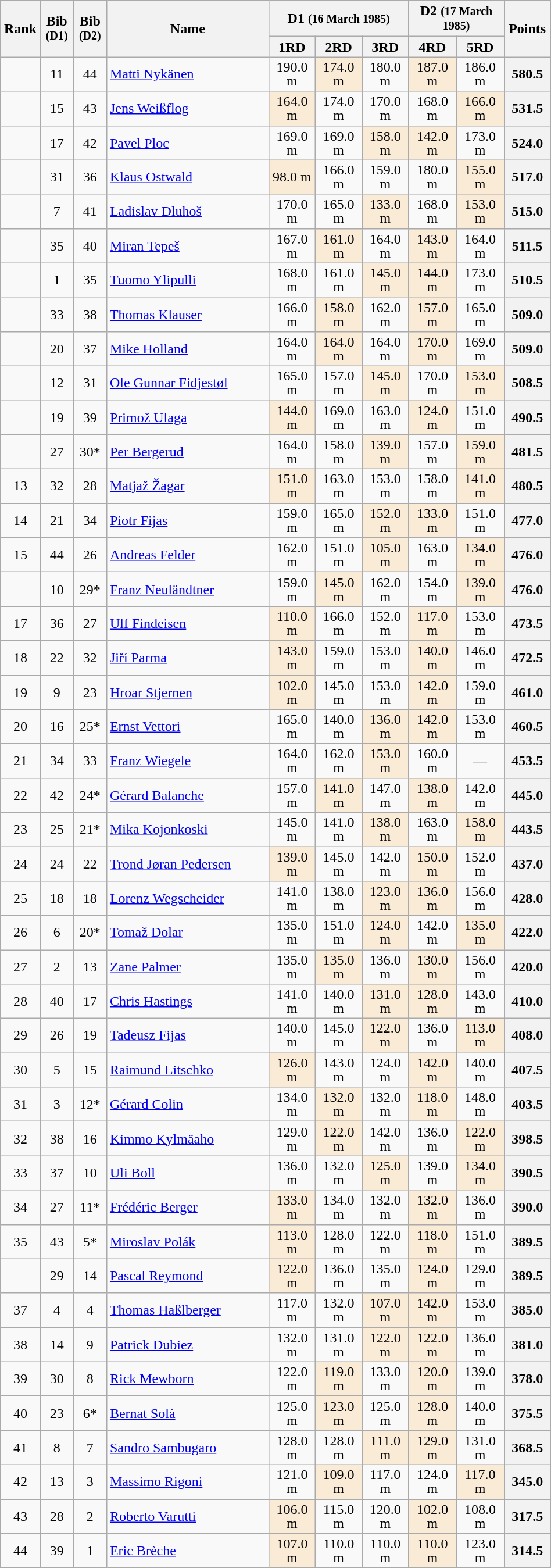<table class="wikitable sortable" style="text-align:center; line-height:16px; width:50%;">
<tr>
<th rowspan=2 width=30>Rank</th>
<th rowspan=2 width=30>Bib<br><small>(D1)</small></th>
<th rowspan=2 width=30>Bib<br><small>(D2)</small></th>
<th rowspan=2 width=175>Name</th>
<th colspan=3 width=150>D1 <small>(16 March 1985)</small></th>
<th colspan=2 width=100>D2 <small>(17 March 1985)</small></th>
<th rowspan=2 width=45>Points</th>
</tr>
<tr>
<th width=45>1RD</th>
<th width=45>2RD</th>
<th width=45>3RD</th>
<th width=45>4RD</th>
<th width=45>5RD</th>
</tr>
<tr>
<td></td>
<td>11</td>
<td>44</td>
<td align=left> <a href='#'>Matti Nykänen</a></td>
<td align=center>190.0 m</td>
<td align=center bgcolor=#FAEBD7>174.0 m</td>
<td align=center>180.0 m</td>
<td align=center bgcolor=#FAEBD7>187.0 m</td>
<td align=center>186.0 m</td>
<th>580.5</th>
</tr>
<tr>
<td></td>
<td>15</td>
<td>43</td>
<td align=left> <a href='#'>Jens Weißflog</a></td>
<td align=center bgcolor=#FAEBD7>164.0 m</td>
<td align=center>174.0 m</td>
<td align=center>170.0 m</td>
<td align=center>168.0 m</td>
<td align=center bgcolor=#FAEBD7>166.0 m</td>
<th>531.5</th>
</tr>
<tr>
<td></td>
<td>17</td>
<td>42</td>
<td align=left> <a href='#'>Pavel Ploc</a></td>
<td align=center>169.0 m</td>
<td align=center>169.0 m</td>
<td align=center bgcolor=#FAEBD7>158.0 m</td>
<td align=center bgcolor=#FAEBD7>142.0 m</td>
<td align=center>173.0 m</td>
<th>524.0</th>
</tr>
<tr>
<td></td>
<td>31</td>
<td>36</td>
<td align=left> <a href='#'>Klaus Ostwald</a></td>
<td align=center bgcolor=#FAEBD7>98.0 m</td>
<td align=center>166.0 m</td>
<td align=center>159.0 m</td>
<td align=center>180.0 m</td>
<td align=center bgcolor=#FAEBD7>155.0 m</td>
<th align=center>517.0</th>
</tr>
<tr>
<td></td>
<td>7</td>
<td>41</td>
<td align=left> <a href='#'>Ladislav Dluhoš</a></td>
<td align=center>170.0 m</td>
<td align=center>165.0 m</td>
<td align=center bgcolor=#FAEBD7>133.0 m</td>
<td align=center>168.0 m</td>
<td align=center bgcolor=#FAEBD7>153.0 m</td>
<th align=center>515.0</th>
</tr>
<tr>
<td></td>
<td>35</td>
<td>40</td>
<td align=left> <a href='#'>Miran Tepeš</a></td>
<td align=center>167.0 m</td>
<td align=center bgcolor=#FAEBD7>161.0 m</td>
<td align=center>164.0 m</td>
<td align=center bgcolor=#FAEBD7>143.0 m</td>
<td align=center>164.0 m</td>
<th align=center>511.5</th>
</tr>
<tr>
<td></td>
<td>1</td>
<td>35</td>
<td align=left> <a href='#'>Tuomo Ylipulli</a></td>
<td align=center>168.0 m</td>
<td align=center>161.0 m</td>
<td align=center bgcolor=#FAEBD7>145.0 m</td>
<td align=center bgcolor=#FAEBD7>144.0 m</td>
<td align=center>173.0 m</td>
<th align=center>510.5</th>
</tr>
<tr>
<td></td>
<td>33</td>
<td>38</td>
<td align=left> <a href='#'>Thomas Klauser</a></td>
<td align=center>166.0 m</td>
<td align=center bgcolor=#FAEBD7>158.0 m</td>
<td align=center>162.0 m</td>
<td align=center bgcolor=#FAEBD7>157.0 m</td>
<td align=center>165.0 m</td>
<th align=center>509.0</th>
</tr>
<tr>
<td></td>
<td>20</td>
<td>37</td>
<td align=left> <a href='#'>Mike Holland</a></td>
<td align=center>164.0 m</td>
<td align=center bgcolor=#FAEBD7>164.0 m</td>
<td align=center>164.0 m</td>
<td align=center bgcolor=#FAEBD7>170.0 m</td>
<td align=center>169.0 m</td>
<th align=center>509.0</th>
</tr>
<tr>
<td></td>
<td>12</td>
<td>31</td>
<td align=left> <a href='#'>Ole Gunnar Fidjestøl</a></td>
<td align=center>165.0 m</td>
<td align=center>157.0 m</td>
<td align=center bgcolor=#FAEBD7>145.0 m</td>
<td align=center>170.0 m</td>
<td align=center bgcolor=#FAEBD7>153.0 m</td>
<th align=center>508.5</th>
</tr>
<tr>
<td></td>
<td>19</td>
<td>39</td>
<td align=left> <a href='#'>Primož Ulaga</a></td>
<td align=center bgcolor=#FAEBD7>144.0 m</td>
<td align=center>169.0 m</td>
<td align=center>163.0 m</td>
<td align=center bgcolor=#FAEBD7>124.0 m</td>
<td align=center>151.0 m</td>
<th align=center>490.5</th>
</tr>
<tr>
<td></td>
<td>27</td>
<td>30*</td>
<td align=left> <a href='#'>Per Bergerud</a></td>
<td align=center>164.0 m</td>
<td align=center>158.0 m</td>
<td align=center bgcolor=#FAEBD7>139.0 m</td>
<td align=center>157.0 m</td>
<td align=center bgcolor=#FAEBD7>159.0 m</td>
<th align=center>481.5</th>
</tr>
<tr>
<td>13</td>
<td>32</td>
<td>28</td>
<td align=left> <a href='#'>Matjaž Žagar</a></td>
<td bgcolor=#FAEBD7>151.0 m</td>
<td>163.0 m</td>
<td>153.0 m</td>
<td>158.0 m</td>
<td bgcolor=#FAEBD7>141.0 m</td>
<th>480.5</th>
</tr>
<tr>
<td>14</td>
<td>21</td>
<td>34</td>
<td align=left> <a href='#'>Piotr Fijas</a></td>
<td>159.0 m</td>
<td>165.0 m</td>
<td bgcolor=#FAEBD7>152.0 m</td>
<td bgcolor=#FAEBD7>133.0 m</td>
<td>151.0 m</td>
<th>477.0</th>
</tr>
<tr>
<td>15</td>
<td>44</td>
<td>26</td>
<td align=left> <a href='#'>Andreas Felder</a></td>
<td>162.0 m</td>
<td>151.0 m</td>
<td bgcolor=#FAEBD7>105.0 m</td>
<td>163.0 m</td>
<td bgcolor=#FAEBD7>134.0 m</td>
<th>476.0</th>
</tr>
<tr>
<td></td>
<td>10</td>
<td>29*</td>
<td align=left> <a href='#'>Franz Neuländtner</a></td>
<td>159.0 m</td>
<td bgcolor=#FAEBD7>145.0 m</td>
<td>162.0 m</td>
<td>154.0 m</td>
<td bgcolor=#FAEBD7>139.0 m</td>
<th>476.0</th>
</tr>
<tr>
<td>17</td>
<td>36</td>
<td>27</td>
<td align=left> <a href='#'>Ulf Findeisen</a></td>
<td bgcolor=#FAEBD7>110.0 m</td>
<td>166.0 m</td>
<td>152.0 m</td>
<td bgcolor=#FAEBD7>117.0 m</td>
<td>153.0 m</td>
<th>473.5</th>
</tr>
<tr>
<td>18</td>
<td>22</td>
<td>32</td>
<td align=left> <a href='#'>Jiří Parma</a></td>
<td bgcolor=#FAEBD7>143.0 m</td>
<td>159.0 m</td>
<td>153.0 m</td>
<td bgcolor=#FAEBD7>140.0 m</td>
<td>146.0 m</td>
<th>472.5</th>
</tr>
<tr>
<td>19</td>
<td>9</td>
<td>23</td>
<td align=left> <a href='#'>Hroar Stjernen</a></td>
<td bgcolor=#FAEBD7>102.0 m</td>
<td>145.0 m</td>
<td>153.0 m</td>
<td bgcolor=#FAEBD7>142.0 m</td>
<td>159.0 m</td>
<th>461.0</th>
</tr>
<tr>
<td>20</td>
<td>16</td>
<td>25*</td>
<td align=left> <a href='#'>Ernst Vettori</a></td>
<td>165.0 m</td>
<td>140.0 m</td>
<td bgcolor=#FAEBD7>136.0 m</td>
<td bgcolor=#FAEBD7>142.0 m</td>
<td>153.0 m</td>
<th>460.5</th>
</tr>
<tr>
<td>21</td>
<td>34</td>
<td>33</td>
<td align=left> <a href='#'>Franz Wiegele</a></td>
<td>164.0 m</td>
<td>162.0 m</td>
<td bgcolor=#FAEBD7>153.0 m</td>
<td>160.0 m</td>
<td>—</td>
<th>453.5</th>
</tr>
<tr>
<td>22</td>
<td>42</td>
<td>24*</td>
<td align=left> <a href='#'>Gérard Balanche</a></td>
<td>157.0 m</td>
<td bgcolor=#FAEBD7>141.0 m</td>
<td>147.0 m</td>
<td bgcolor=#FAEBD7>138.0 m</td>
<td>142.0 m</td>
<th>445.0</th>
</tr>
<tr>
<td>23</td>
<td>25</td>
<td>21*</td>
<td align=left> <a href='#'>Mika Kojonkoski</a></td>
<td>145.0 m</td>
<td>141.0 m</td>
<td bgcolor=#FAEBD7>138.0 m</td>
<td>163.0 m</td>
<td bgcolor=#FAEBD7>158.0 m</td>
<th>443.5</th>
</tr>
<tr>
<td>24</td>
<td>24</td>
<td>22</td>
<td align=left> <a href='#'>Trond Jøran Pedersen</a></td>
<td bgcolor=#FAEBD7>139.0 m</td>
<td>145.0 m</td>
<td>142.0 m</td>
<td bgcolor=#FAEBD7>150.0 m</td>
<td>152.0 m</td>
<th>437.0</th>
</tr>
<tr>
<td>25</td>
<td>18</td>
<td>18</td>
<td align=left> <a href='#'>Lorenz Wegscheider</a></td>
<td>141.0 m</td>
<td>138.0 m</td>
<td bgcolor=#FAEBD7>123.0 m</td>
<td bgcolor=#FAEBD7>136.0 m</td>
<td>156.0 m</td>
<th>428.0</th>
</tr>
<tr>
<td>26</td>
<td>6</td>
<td>20*</td>
<td align=left> <a href='#'>Tomaž Dolar</a></td>
<td>135.0 m</td>
<td>151.0 m</td>
<td bgcolor=#FAEBD7>124.0 m</td>
<td>142.0 m</td>
<td bgcolor=#FAEBD7>135.0 m</td>
<th>422.0</th>
</tr>
<tr>
<td>27</td>
<td>2</td>
<td>13</td>
<td align=left> <a href='#'>Zane Palmer</a></td>
<td>135.0 m</td>
<td bgcolor=#FAEBD7>135.0 m</td>
<td>136.0 m</td>
<td bgcolor=#FAEBD7>130.0 m</td>
<td>156.0 m</td>
<th>420.0</th>
</tr>
<tr>
<td>28</td>
<td>40</td>
<td>17</td>
<td align=left> <a href='#'>Chris Hastings</a></td>
<td>141.0 m</td>
<td>140.0 m</td>
<td bgcolor=#FAEBD7>131.0 m</td>
<td bgcolor=#FAEBD7>128.0 m</td>
<td>143.0 m</td>
<th>410.0</th>
</tr>
<tr>
<td>29</td>
<td>26</td>
<td>19</td>
<td align=left> <a href='#'>Tadeusz Fijas</a></td>
<td>140.0 m</td>
<td>145.0 m</td>
<td bgcolor=#FAEBD7>122.0 m</td>
<td>136.0 m</td>
<td bgcolor=#FAEBD7>113.0 m</td>
<th>408.0</th>
</tr>
<tr>
<td>30</td>
<td>5</td>
<td>15</td>
<td align=left> <a href='#'>Raimund Litschko</a></td>
<td bgcolor=#FAEBD7>126.0 m</td>
<td>143.0 m</td>
<td>124.0 m</td>
<td bgcolor=#FAEBD7>142.0 m</td>
<td>140.0 m</td>
<th>407.5</th>
</tr>
<tr>
<td>31</td>
<td>3</td>
<td>12*</td>
<td align=left> <a href='#'>Gérard Colin</a></td>
<td>134.0 m</td>
<td bgcolor=#FAEBD7>132.0 m</td>
<td>132.0 m</td>
<td bgcolor=#FAEBD7>118.0 m</td>
<td>148.0 m</td>
<th>403.5</th>
</tr>
<tr>
<td>32</td>
<td>38</td>
<td>16</td>
<td align=left> <a href='#'>Kimmo Kylmäaho</a></td>
<td>129.0 m</td>
<td bgcolor=#FAEBD7>122.0 m</td>
<td>142.0 m</td>
<td>136.0 m</td>
<td bgcolor=#FAEBD7>122.0 m</td>
<th>398.5</th>
</tr>
<tr>
<td>33</td>
<td>37</td>
<td>10</td>
<td align=left> <a href='#'>Uli Boll</a></td>
<td>136.0 m</td>
<td>132.0 m</td>
<td bgcolor=#FAEBD7>125.0 m</td>
<td>139.0 m</td>
<td bgcolor=#FAEBD7>134.0 m</td>
<th>390.5</th>
</tr>
<tr>
<td>34</td>
<td>27</td>
<td>11*</td>
<td align=left> <a href='#'>Frédéric Berger</a></td>
<td bgcolor=#FAEBD7>133.0 m</td>
<td>134.0 m</td>
<td>132.0 m</td>
<td bgcolor=#FAEBD7>132.0 m</td>
<td>136.0 m</td>
<th>390.0</th>
</tr>
<tr>
<td>35</td>
<td>43</td>
<td>5*</td>
<td align=left> <a href='#'>Miroslav Polák</a></td>
<td bgcolor=#FAEBD7>113.0 m</td>
<td>128.0 m</td>
<td>122.0 m</td>
<td bgcolor=#FAEBD7>118.0 m</td>
<td>151.0 m</td>
<th>389.5</th>
</tr>
<tr>
<td></td>
<td>29</td>
<td>14</td>
<td align=left> <a href='#'>Pascal Reymond</a></td>
<td bgcolor=#FAEBD7>122.0 m</td>
<td>136.0 m</td>
<td>135.0 m</td>
<td bgcolor=#FAEBD7>124.0 m</td>
<td>129.0 m</td>
<th>389.5</th>
</tr>
<tr>
<td>37</td>
<td>4</td>
<td>4</td>
<td align=left> <a href='#'>Thomas Haßlberger</a></td>
<td>117.0 m</td>
<td>132.0 m</td>
<td bgcolor=#FAEBD7>107.0 m</td>
<td bgcolor=#FAEBD7>142.0 m</td>
<td>153.0 m</td>
<th>385.0</th>
</tr>
<tr>
<td>38</td>
<td>14</td>
<td>9</td>
<td align=left> <a href='#'>Patrick Dubiez</a></td>
<td>132.0 m</td>
<td>131.0 m</td>
<td bgcolor=#FAEBD7>122.0 m</td>
<td bgcolor=#FAEBD7>122.0 m</td>
<td>136.0 m</td>
<th>381.0</th>
</tr>
<tr>
<td>39</td>
<td>30</td>
<td>8</td>
<td align=left> <a href='#'>Rick Mewborn</a></td>
<td>122.0 m</td>
<td bgcolor=#FAEBD7>119.0 m</td>
<td>133.0 m</td>
<td bgcolor=#FAEBD7>120.0 m</td>
<td>139.0 m</td>
<th>378.0</th>
</tr>
<tr>
<td>40</td>
<td>23</td>
<td>6*</td>
<td align=left> <a href='#'>Bernat Solà</a></td>
<td>125.0 m</td>
<td bgcolor=#FAEBD7>123.0 m</td>
<td>125.0 m</td>
<td bgcolor=#FAEBD7>128.0 m</td>
<td>140.0 m</td>
<th>375.5</th>
</tr>
<tr>
<td>41</td>
<td>8</td>
<td>7</td>
<td align=left> <a href='#'>Sandro Sambugaro</a></td>
<td>128.0 m</td>
<td>128.0 m</td>
<td bgcolor=#FAEBD7>111.0 m</td>
<td bgcolor=#FAEBD7>129.0 m</td>
<td>131.0 m</td>
<th>368.5</th>
</tr>
<tr>
<td>42</td>
<td>13</td>
<td>3</td>
<td align=left> <a href='#'>Massimo Rigoni</a></td>
<td>121.0 m</td>
<td bgcolor=#FAEBD7>109.0 m</td>
<td>117.0 m</td>
<td>124.0 m</td>
<td bgcolor=#FAEBD7>117.0 m</td>
<th>345.0</th>
</tr>
<tr>
<td>43</td>
<td>28</td>
<td>2</td>
<td align=left> <a href='#'>Roberto Varutti</a></td>
<td bgcolor=#FAEBD7>106.0 m</td>
<td>115.0 m</td>
<td>120.0 m</td>
<td bgcolor=#FAEBD7>102.0 m</td>
<td>108.0 m</td>
<th>317.5</th>
</tr>
<tr>
<td>44</td>
<td>39</td>
<td>1</td>
<td align=left> <a href='#'>Eric Brèche</a></td>
<td bgcolor=#FAEBD7>107.0 m</td>
<td>110.0 m</td>
<td>110.0 m</td>
<td bgcolor=#FAEBD7>110.0 m</td>
<td>123.0 m</td>
<th>314.5</th>
</tr>
</table>
